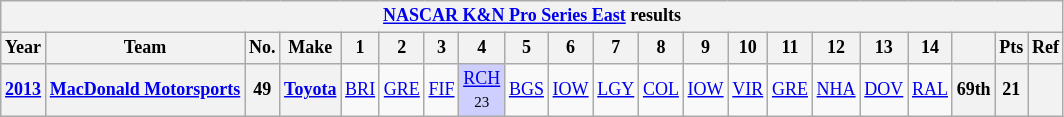<table class="wikitable" style="text-align:center; font-size:75%">
<tr>
<th colspan=21><a href='#'>NASCAR K&N Pro Series East</a> results</th>
</tr>
<tr>
<th>Year</th>
<th>Team</th>
<th>No.</th>
<th>Make</th>
<th>1</th>
<th>2</th>
<th>3</th>
<th>4</th>
<th>5</th>
<th>6</th>
<th>7</th>
<th>8</th>
<th>9</th>
<th>10</th>
<th>11</th>
<th>12</th>
<th>13</th>
<th>14</th>
<th></th>
<th>Pts</th>
<th>Ref</th>
</tr>
<tr>
<th><a href='#'>2013</a></th>
<th><a href='#'>MacDonald Motorsports</a></th>
<th>49</th>
<th><a href='#'>Toyota</a></th>
<td><a href='#'>BRI</a></td>
<td><a href='#'>GRE</a></td>
<td><a href='#'>FIF</a></td>
<td style="background:#CFCFFF;"><a href='#'>RCH</a><br><small>23</small></td>
<td><a href='#'>BGS</a></td>
<td><a href='#'>IOW</a></td>
<td><a href='#'>LGY</a></td>
<td><a href='#'>COL</a></td>
<td><a href='#'>IOW</a></td>
<td><a href='#'>VIR</a></td>
<td><a href='#'>GRE</a></td>
<td><a href='#'>NHA</a></td>
<td><a href='#'>DOV</a></td>
<td><a href='#'>RAL</a></td>
<th>69th</th>
<th>21</th>
<th></th>
</tr>
</table>
